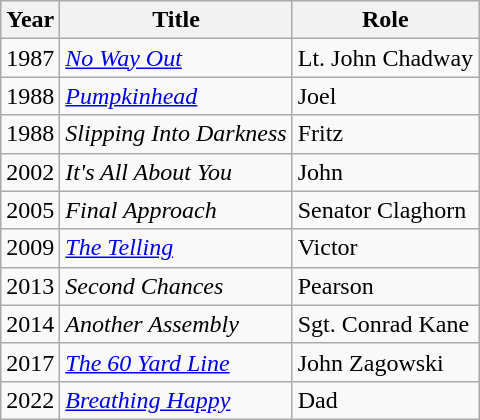<table class="wikitable sortable">
<tr>
<th>Year</th>
<th>Title</th>
<th>Role</th>
</tr>
<tr>
<td>1987</td>
<td><em><a href='#'>No Way Out</a></em></td>
<td>Lt. John Chadway</td>
</tr>
<tr>
<td>1988</td>
<td><em><a href='#'>Pumpkinhead</a></em></td>
<td>Joel</td>
</tr>
<tr>
<td>1988</td>
<td><em>Slipping Into Darkness</em></td>
<td>Fritz</td>
</tr>
<tr>
<td>2002</td>
<td><em>It's All About You</em></td>
<td>John</td>
</tr>
<tr>
<td>2005</td>
<td><em>Final Approach</em></td>
<td>Senator Claghorn</td>
</tr>
<tr>
<td>2009</td>
<td><em><a href='#'>The Telling</a></em></td>
<td>Victor</td>
</tr>
<tr>
<td>2013</td>
<td><em>Second Chances</em></td>
<td>Pearson</td>
</tr>
<tr>
<td>2014</td>
<td><em>Another Assembly</em></td>
<td>Sgt. Conrad Kane</td>
</tr>
<tr>
<td>2017</td>
<td><em><a href='#'>The 60 Yard Line</a></em></td>
<td>John Zagowski</td>
</tr>
<tr>
<td>2022</td>
<td><em><a href='#'>Breathing Happy</a></em></td>
<td>Dad</td>
</tr>
</table>
